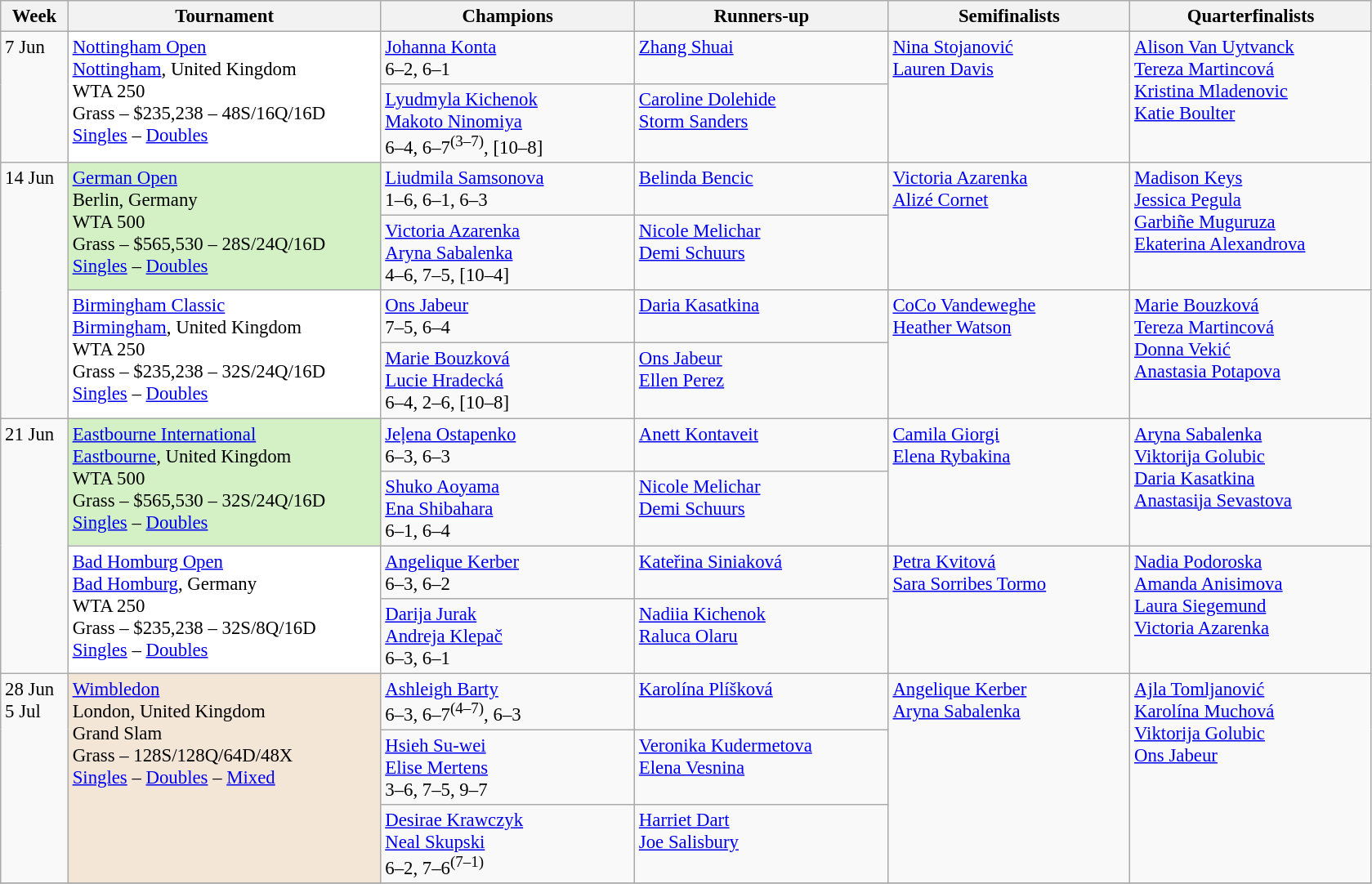<table class=wikitable style=font-size:95%>
<tr>
<th style="width:48px;">Week</th>
<th style="width:248px;">Tournament</th>
<th style="width:200px;">Champions</th>
<th style="width:200px;">Runners-up</th>
<th style="width:190px;">Semifinalists</th>
<th style="width:190px;">Quarterfinalists</th>
</tr>
<tr style="vertical-align:top">
<td rowspan=2>7 Jun</td>
<td style="background:#fff;" rowspan=2><a href='#'>Nottingham Open</a><br> <a href='#'>Nottingham</a>, United Kingdom<br>WTA 250<br>Grass – $235,238 – 48S/16Q/16D<br> <a href='#'>Singles</a> – <a href='#'>Doubles</a></td>
<td> <a href='#'>Johanna Konta</a> <br> 6–2, 6–1</td>
<td> <a href='#'>Zhang Shuai</a></td>
<td rowspan=2> <a href='#'>Nina Stojanović</a> <br>  <a href='#'>Lauren Davis</a></td>
<td rowspan=2> <a href='#'>Alison Van Uytvanck</a><br>  <a href='#'>Tereza Martincová</a> <br>  <a href='#'>Kristina Mladenovic</a> <br>  <a href='#'>Katie Boulter</a></td>
</tr>
<tr style="vertical-align:top">
<td> <a href='#'>Lyudmyla Kichenok</a> <br>  <a href='#'>Makoto Ninomiya</a> <br> 6–4, 6–7<sup>(3–7)</sup>, [10–8]</td>
<td> <a href='#'>Caroline Dolehide</a> <br>  <a href='#'>Storm Sanders</a></td>
</tr>
<tr style="vertical-align:top">
<td rowspan=4>14 Jun</td>
<td style="background:#D4F1C5;" rowspan=2><a href='#'>German Open</a><br> Berlin, Germany<br>WTA 500<br>Grass – $565,530 – 28S/24Q/16D <br> <a href='#'>Singles</a> – <a href='#'>Doubles</a></td>
<td> <a href='#'>Liudmila Samsonova</a> <br> 1–6, 6–1, 6–3</td>
<td> <a href='#'>Belinda Bencic</a></td>
<td rowspan=2> <a href='#'>Victoria Azarenka</a> <br>  <a href='#'>Alizé Cornet</a></td>
<td rowspan=2> <a href='#'>Madison Keys</a> <br> <a href='#'>Jessica Pegula</a> <br> <a href='#'>Garbiñe Muguruza</a> <br>  <a href='#'>Ekaterina Alexandrova</a></td>
</tr>
<tr style="vertical-align:top">
<td> <a href='#'>Victoria Azarenka</a> <br>  <a href='#'>Aryna Sabalenka</a> <br> 4–6, 7–5, [10–4]</td>
<td> <a href='#'>Nicole Melichar</a> <br>  <a href='#'>Demi Schuurs</a></td>
</tr>
<tr style="vertical-align:top">
<td style="background:#fff;" rowspan=2><a href='#'>Birmingham Classic</a><br> <a href='#'>Birmingham</a>, United Kingdom<br>WTA 250<br>Grass – $235,238 – 32S/24Q/16D <br> <a href='#'>Singles</a> – <a href='#'>Doubles</a></td>
<td> <a href='#'>Ons Jabeur</a> <br> 7–5, 6–4</td>
<td> <a href='#'>Daria Kasatkina</a></td>
<td rowspan=2> <a href='#'>CoCo Vandeweghe</a> <br>  <a href='#'>Heather Watson</a></td>
<td rowspan=2> <a href='#'>Marie Bouzková</a> <br> <a href='#'>Tereza Martincová</a> <br> <a href='#'>Donna Vekić</a> <br>  <a href='#'>Anastasia Potapova</a></td>
</tr>
<tr style="vertical-align:top">
<td> <a href='#'>Marie Bouzková</a> <br>  <a href='#'>Lucie Hradecká</a> <br> 6–4, 2–6, [10–8]</td>
<td> <a href='#'>Ons Jabeur</a> <br>  <a href='#'>Ellen Perez</a></td>
</tr>
<tr style="vertical-align:top">
<td rowspan=4>21 Jun</td>
<td style="background:#D4F1C5;" rowspan=2><a href='#'>Eastbourne International</a><br> <a href='#'>Eastbourne</a>, United Kingdom<br>WTA 500<br>Grass – $565,530 – 32S/24Q/16D<br> <a href='#'>Singles</a> – <a href='#'>Doubles</a></td>
<td> <a href='#'>Jeļena Ostapenko</a> <br> 6–3, 6–3</td>
<td> <a href='#'>Anett Kontaveit</a></td>
<td rowspan=2> <a href='#'>Camila Giorgi</a> <br>  <a href='#'>Elena Rybakina</a></td>
<td rowspan=2> <a href='#'>Aryna Sabalenka</a> <br> <a href='#'>Viktorija Golubic</a> <br>  <a href='#'>Daria Kasatkina</a> <br>  <a href='#'>Anastasija Sevastova</a></td>
</tr>
<tr style="vertical-align:top">
<td> <a href='#'>Shuko Aoyama</a> <br>  <a href='#'>Ena Shibahara</a> <br> 6–1, 6–4</td>
<td> <a href='#'>Nicole Melichar</a> <br>  <a href='#'>Demi Schuurs</a></td>
</tr>
<tr style="vertical-align:top">
<td style="background:#fff;" rowspan=2><a href='#'>Bad Homburg Open</a><br> <a href='#'>Bad Homburg</a>, Germany<br>WTA 250<br>Grass – $235,238 – 32S/8Q/16D<br> <a href='#'>Singles</a> – <a href='#'>Doubles</a></td>
<td> <a href='#'>Angelique Kerber</a> <br> 6–3, 6–2</td>
<td> <a href='#'>Kateřina Siniaková</a></td>
<td rowspan=2> <a href='#'>Petra Kvitová</a> <br> <a href='#'>Sara Sorribes Tormo</a></td>
<td rowspan=2> <a href='#'>Nadia Podoroska</a><br> <a href='#'>Amanda Anisimova</a> <br> <a href='#'>Laura Siegemund</a> <br>  <a href='#'>Victoria Azarenka</a></td>
</tr>
<tr style="vertical-align:top">
<td> <a href='#'>Darija Jurak</a> <br>  <a href='#'>Andreja Klepač</a> <br> 6–3, 6–1</td>
<td> <a href='#'>Nadiia Kichenok</a> <br>  <a href='#'>Raluca Olaru</a></td>
</tr>
<tr style="vertical-align:top">
<td rowspan=3>28 Jun <br>5 Jul</td>
<td style="background:#f3e6d7;" rowspan=3><a href='#'>Wimbledon</a><br>  London, United Kingdom<br>Grand Slam<br>Grass – 128S/128Q/64D/48X <br><a href='#'>Singles</a> – <a href='#'>Doubles</a> – <a href='#'>Mixed</a></td>
<td> <a href='#'>Ashleigh Barty</a> <br> 6–3, 6–7<sup>(4–7)</sup>, 6–3</td>
<td> <a href='#'>Karolína Plíšková</a></td>
<td rowspan=3> <a href='#'>Angelique Kerber</a>  <br>  <a href='#'>Aryna Sabalenka</a></td>
<td rowspan=3> <a href='#'>Ajla Tomljanović</a> <br> <a href='#'>Karolína Muchová</a> <br> <a href='#'>Viktorija Golubic</a> <br>  <a href='#'>Ons Jabeur</a></td>
</tr>
<tr style="vertical-align:top">
<td> <a href='#'>Hsieh Su-wei</a> <br>  <a href='#'>Elise Mertens</a> <br> 3–6, 7–5, 9–7</td>
<td> <a href='#'>Veronika Kudermetova</a> <br>  <a href='#'>Elena Vesnina</a></td>
</tr>
<tr style="vertical-align:top">
<td> <a href='#'>Desirae Krawczyk</a> <br>  <a href='#'>Neal Skupski</a> <br> 6–2, 7–6<sup>(7–1)</sup></td>
<td> <a href='#'>Harriet Dart</a> <br>  <a href='#'>Joe Salisbury</a></td>
</tr>
<tr style="vertical-align:top">
</tr>
</table>
